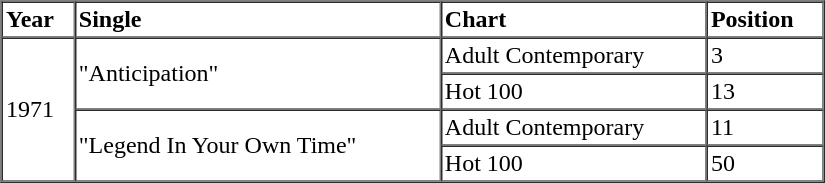<table border="1" cellspacing="0" cellpadding="2" style="width:550px;">
<tr>
<th align="left">Year</th>
<th align="left">Single</th>
<th align="left">Chart</th>
<th align="left">Position</th>
</tr>
<tr>
<td align="left" rowspan="4">1971</td>
<td align="left" rowspan="2">"Anticipation"</td>
<td align="left">Adult Contemporary</td>
<td align="left">3</td>
</tr>
<tr>
<td align="left">Hot 100</td>
<td align="left">13</td>
</tr>
<tr>
<td align="left" rowspan="2">"Legend In Your Own Time"</td>
<td align="left">Adult Contemporary</td>
<td align="left">11</td>
</tr>
<tr>
<td align="left">Hot 100</td>
<td align="left">50</td>
</tr>
</table>
